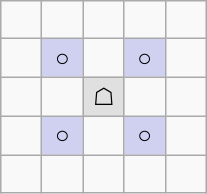<table border="1" class="wikitable">
<tr align=center>
<td width="20"> </td>
<td width="20"> </td>
<td width="20"> </td>
<td width="20"> </td>
<td width="20"> </td>
</tr>
<tr align=center>
<td> </td>
<td style="background:#d0d0f0;">○</td>
<td> </td>
<td style="background:#d0d0f0;">○</td>
<td> </td>
</tr>
<tr align=center>
<td> </td>
<td> </td>
<td style="background:#e0e0e0;">☖</td>
<td> </td>
<td> </td>
</tr>
<tr align=center>
<td> </td>
<td style="background:#d0d0f0;">○</td>
<td> </td>
<td style="background:#d0d0f0;">○</td>
<td> </td>
</tr>
<tr align=center>
<td> </td>
<td> </td>
<td> </td>
<td> </td>
<td> </td>
</tr>
</table>
